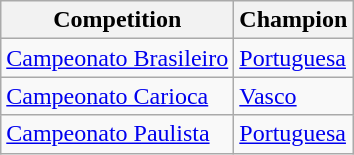<table class="wikitable">
<tr>
<th>Competition</th>
<th>Champion</th>
</tr>
<tr>
<td><a href='#'>Campeonato Brasileiro</a></td>
<td><a href='#'>Portuguesa</a></td>
</tr>
<tr>
<td><a href='#'>Campeonato Carioca</a></td>
<td><a href='#'>Vasco</a></td>
</tr>
<tr>
<td><a href='#'>Campeonato Paulista</a></td>
<td><a href='#'>Portuguesa</a></td>
</tr>
</table>
